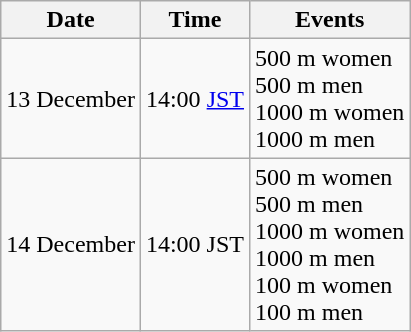<table class="wikitable" border="1">
<tr>
<th>Date</th>
<th>Time</th>
<th>Events</th>
</tr>
<tr>
<td>13 December</td>
<td>14:00 <a href='#'>JST</a></td>
<td>500 m women<br>500 m men<br>1000 m women<br>1000 m men</td>
</tr>
<tr>
<td>14 December</td>
<td>14:00 JST</td>
<td>500 m women<br>500 m men<br>1000 m women<br>1000 m men<br>100 m women<br>100 m men</td>
</tr>
</table>
